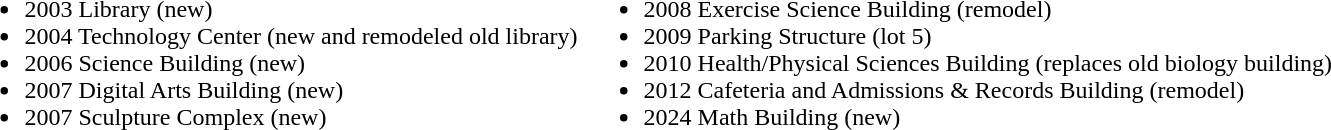<table>
<tr>
<td valign="top"><br><ul><li>2003 Library (new)</li><li>2004 Technology Center (new and remodeled old library)</li><li>2006 Science Building  (new)</li><li>2007 Digital Arts Building (new)</li><li>2007 Sculpture Complex (new)</li></ul></td>
<td valign="top"><br><ul><li>2008 Exercise Science Building (remodel)</li><li>2009 Parking Structure (lot 5)</li><li>2010 Health/Physical Sciences Building (replaces old biology building)</li><li>2012 Cafeteria and Admissions & Records Building (remodel)</li><li>2024 Math Building (new)</li></ul></td>
</tr>
</table>
